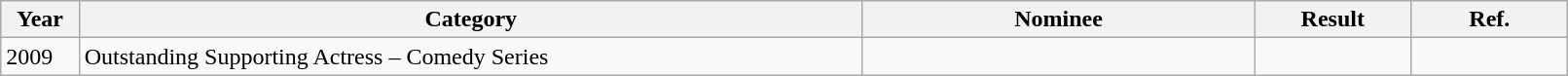<table class="wikitable" style="width:85%;">
<tr>
<th style="width:5%;">Year</th>
<th style="width:50%;">Category</th>
<th style="width:25%;">Nominee</th>
<th style="width:10%;">Result</th>
<th style="width:10%;">Ref.</th>
</tr>
<tr>
<td>2009</td>
<td>Outstanding Supporting Actress – Comedy Series</td>
<td></td>
<td></td>
<td></td>
</tr>
</table>
